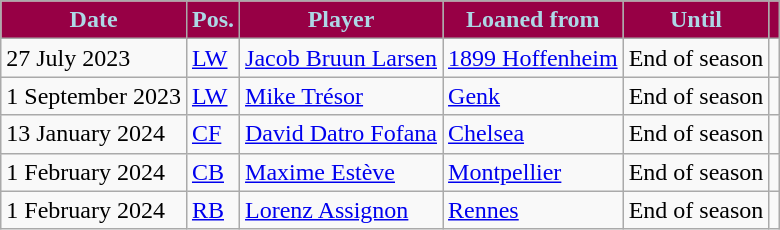<table class="wikitable plainrowheaders sortable">
<tr>
<th style="background:#970045; color:#ADD8E6;">Date</th>
<th style="background:#970045; color:#ADD8E6;">Pos.</th>
<th style="background:#970045; color:#ADD8E6;">Player</th>
<th style="background:#970045; color:#ADD8E6;">Loaned from</th>
<th style="background:#970045; color:#ADD8E6;">Until</th>
<th style="background:#970045; color:#ADD8E6;"></th>
</tr>
<tr>
<td>27 July 2023</td>
<td><a href='#'>LW</a></td>
<td> <a href='#'>Jacob Bruun Larsen</a></td>
<td> <a href='#'>1899 Hoffenheim</a></td>
<td>End of season</td>
<td></td>
</tr>
<tr>
<td>1 September 2023</td>
<td><a href='#'>LW</a></td>
<td> <a href='#'>Mike Trésor</a></td>
<td> <a href='#'>Genk</a></td>
<td>End of season</td>
<td></td>
</tr>
<tr>
<td>13 January 2024</td>
<td><a href='#'>CF</a></td>
<td> <a href='#'>David Datro Fofana</a></td>
<td> <a href='#'>Chelsea</a></td>
<td>End of season</td>
<td></td>
</tr>
<tr>
<td>1 February 2024</td>
<td><a href='#'>CB</a></td>
<td> <a href='#'>Maxime Estève</a></td>
<td> <a href='#'>Montpellier</a></td>
<td>End of season</td>
<td></td>
</tr>
<tr>
<td>1 February 2024</td>
<td><a href='#'>RB</a></td>
<td> <a href='#'>Lorenz Assignon</a></td>
<td> <a href='#'>Rennes</a></td>
<td>End of season</td>
<td></td>
</tr>
</table>
